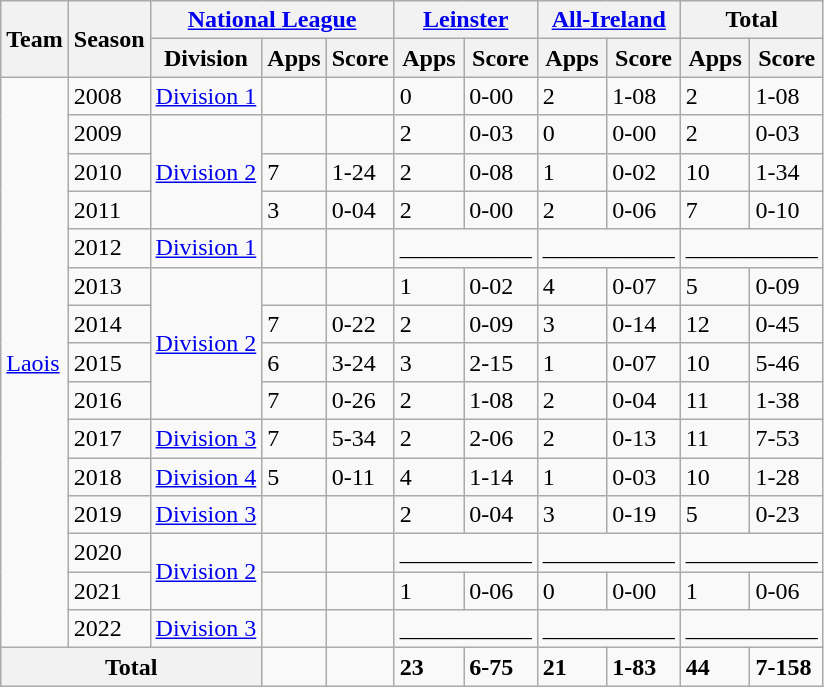<table class="wikitable">
<tr>
<th rowspan="2">Team</th>
<th rowspan="2">Season</th>
<th colspan="3"><a href='#'>National League</a></th>
<th colspan="2"><a href='#'>Leinster</a></th>
<th colspan="2"><a href='#'>All-Ireland</a></th>
<th colspan="2">Total</th>
</tr>
<tr>
<th>Division</th>
<th>Apps</th>
<th>Score</th>
<th>Apps</th>
<th>Score</th>
<th>Apps</th>
<th>Score</th>
<th>Apps</th>
<th>Score</th>
</tr>
<tr>
<td rowspan="15"><a href='#'>Laois</a></td>
<td>2008</td>
<td><a href='#'>Division 1</a></td>
<td></td>
<td></td>
<td>0</td>
<td>0-00</td>
<td>2</td>
<td>1-08</td>
<td>2</td>
<td>1-08</td>
</tr>
<tr>
<td>2009</td>
<td rowspan="3"><a href='#'>Division 2</a></td>
<td></td>
<td></td>
<td>2</td>
<td>0-03</td>
<td>0</td>
<td>0-00</td>
<td>2</td>
<td>0-03</td>
</tr>
<tr>
<td>2010</td>
<td>7</td>
<td>1-24</td>
<td>2</td>
<td>0-08</td>
<td>1</td>
<td>0-02</td>
<td>10</td>
<td>1-34</td>
</tr>
<tr>
<td>2011</td>
<td>3</td>
<td>0-04</td>
<td>2</td>
<td>0-00</td>
<td>2</td>
<td>0-06</td>
<td>7</td>
<td>0-10</td>
</tr>
<tr>
<td>2012</td>
<td><a href='#'>Division 1</a></td>
<td></td>
<td></td>
<td colspan="2">___________</td>
<td colspan="2">___________</td>
<td colspan="2">___________</td>
</tr>
<tr>
<td>2013</td>
<td rowspan="4"><a href='#'>Division 2</a></td>
<td></td>
<td></td>
<td>1</td>
<td>0-02</td>
<td>4</td>
<td>0-07</td>
<td>5</td>
<td>0-09</td>
</tr>
<tr>
<td>2014</td>
<td>7</td>
<td>0-22</td>
<td>2</td>
<td>0-09</td>
<td>3</td>
<td>0-14</td>
<td>12</td>
<td>0-45</td>
</tr>
<tr>
<td>2015</td>
<td>6</td>
<td>3-24</td>
<td>3</td>
<td>2-15</td>
<td>1</td>
<td>0-07</td>
<td>10</td>
<td>5-46</td>
</tr>
<tr>
<td>2016</td>
<td>7</td>
<td>0-26</td>
<td>2</td>
<td>1-08</td>
<td>2</td>
<td>0-04</td>
<td>11</td>
<td>1-38</td>
</tr>
<tr>
<td>2017</td>
<td><a href='#'>Division 3</a></td>
<td>7</td>
<td>5-34</td>
<td>2</td>
<td>2-06</td>
<td>2</td>
<td>0-13</td>
<td>11</td>
<td>7-53</td>
</tr>
<tr>
<td>2018</td>
<td><a href='#'>Division 4</a></td>
<td>5</td>
<td>0-11</td>
<td>4</td>
<td>1-14</td>
<td>1</td>
<td>0-03</td>
<td>10</td>
<td>1-28</td>
</tr>
<tr>
<td>2019</td>
<td><a href='#'>Division 3</a></td>
<td></td>
<td></td>
<td>2</td>
<td>0-04</td>
<td>3</td>
<td>0-19</td>
<td>5</td>
<td>0-23</td>
</tr>
<tr>
<td>2020</td>
<td rowspan="2"><a href='#'>Division 2</a></td>
<td></td>
<td></td>
<td colspan="2">___________</td>
<td colspan="2">___________</td>
<td colspan="2">___________</td>
</tr>
<tr>
<td>2021</td>
<td></td>
<td></td>
<td>1</td>
<td>0-06</td>
<td>0</td>
<td>0-00</td>
<td>1</td>
<td>0-06</td>
</tr>
<tr>
<td>2022</td>
<td><a href='#'>Division 3</a></td>
<td></td>
<td></td>
<td colspan="2">___________</td>
<td colspan="2">___________</td>
<td colspan="2">___________</td>
</tr>
<tr>
<th colspan="3">Total</th>
<td></td>
<td></td>
<td><strong>23</strong></td>
<td><strong>6-75</strong></td>
<td><strong>21</strong></td>
<td><strong>1-83</strong></td>
<td><strong>44</strong></td>
<td><strong>7-158</strong></td>
</tr>
</table>
